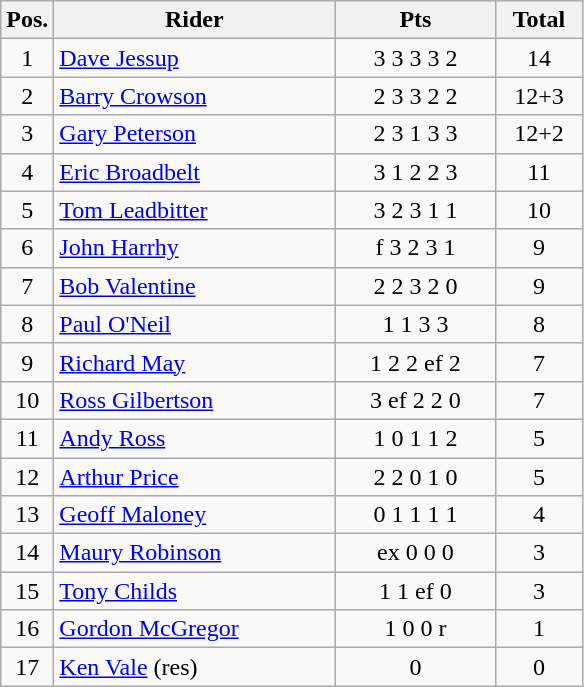<table class=wikitable>
<tr>
<th width=25px>Pos.</th>
<th width=180px>Rider</th>
<th width=100px>Pts</th>
<th width=50px>Total</th>
</tr>
<tr align=center >
<td>1</td>
<td align=left> <a href='#'>Dave Jessup</a></td>
<td>3	3	3	3	2</td>
<td>14</td>
</tr>
<tr align=center>
<td>2</td>
<td align=left> <a href='#'>Barry Crowson</a></td>
<td>2	3	3	2	2</td>
<td>12+3</td>
</tr>
<tr align=center>
<td>3</td>
<td align=left> <a href='#'>Gary Peterson</a></td>
<td>2	3	1	3	3</td>
<td>12+2</td>
</tr>
<tr align=center>
<td>4</td>
<td align=left> <a href='#'>Eric Broadbelt</a></td>
<td>3	1	2	2	3</td>
<td>11</td>
</tr>
<tr align=center>
<td>5</td>
<td align=left> <a href='#'>Tom Leadbitter</a></td>
<td>3	2	3	1	1</td>
<td>10</td>
</tr>
<tr align=center>
<td>6</td>
<td align=left> <a href='#'>John Harrhy</a></td>
<td>f	3	2	3	1</td>
<td>9</td>
</tr>
<tr align=center>
<td>7</td>
<td align=left> <a href='#'>Bob Valentine</a></td>
<td>2	2	3	2	0</td>
<td>9</td>
</tr>
<tr align=center>
<td>8</td>
<td align=left> <a href='#'>Paul O'Neil</a></td>
<td>1	1	3	3</td>
<td>8</td>
</tr>
<tr align=center>
<td>9</td>
<td align=left> <a href='#'>Richard May</a></td>
<td>1	2	2	ef	2</td>
<td>7</td>
</tr>
<tr align=center>
<td>10</td>
<td align=left> <a href='#'>Ross Gilbertson</a></td>
<td>3	ef	2	2	0</td>
<td>7</td>
</tr>
<tr align=center>
<td>11</td>
<td align=left> <a href='#'>Andy Ross</a></td>
<td>1	0	1	1	2</td>
<td>5</td>
</tr>
<tr align=center>
<td>12</td>
<td align=left> <a href='#'>Arthur Price</a></td>
<td>2	2	0	1	0</td>
<td>5</td>
</tr>
<tr align=center>
<td>13</td>
<td align=left> <a href='#'>Geoff Maloney</a></td>
<td>0	1	1	1	1</td>
<td>4</td>
</tr>
<tr align=center>
<td>14</td>
<td align=left> <a href='#'>Maury Robinson</a></td>
<td>ex	0	0	0</td>
<td>3</td>
</tr>
<tr align=center>
<td>15</td>
<td align=left> <a href='#'>Tony Childs</a></td>
<td>1	1	ef	0</td>
<td>3</td>
</tr>
<tr align=center>
<td>16</td>
<td align=left> <a href='#'>Gordon McGregor</a></td>
<td>1	0	0	r</td>
<td>1</td>
</tr>
<tr align=center>
<td>17</td>
<td align=left> <a href='#'>Ken Vale</a> (res)</td>
<td>0</td>
<td>0</td>
</tr>
</table>
